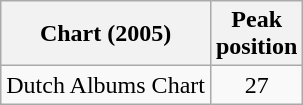<table class="wikitable sortable">
<tr>
<th>Chart (2005)</th>
<th>Peak<br>position</th>
</tr>
<tr>
<td>Dutch Albums Chart</td>
<td align="center">27</td>
</tr>
</table>
